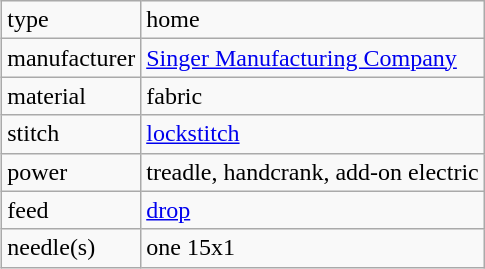<table border="1" class="wikitable" align="right">
<tr>
<td>type</td>
<td>home</td>
</tr>
<tr>
<td>manufacturer</td>
<td><a href='#'>Singer Manufacturing Company</a></td>
</tr>
<tr>
<td>material</td>
<td>fabric</td>
</tr>
<tr>
<td>stitch</td>
<td><a href='#'>lockstitch</a></td>
</tr>
<tr>
<td>power</td>
<td>treadle, handcrank, add-on electric</td>
</tr>
<tr>
<td>feed</td>
<td><a href='#'>drop</a></td>
</tr>
<tr>
<td>needle(s)</td>
<td>one 15x1</td>
</tr>
</table>
